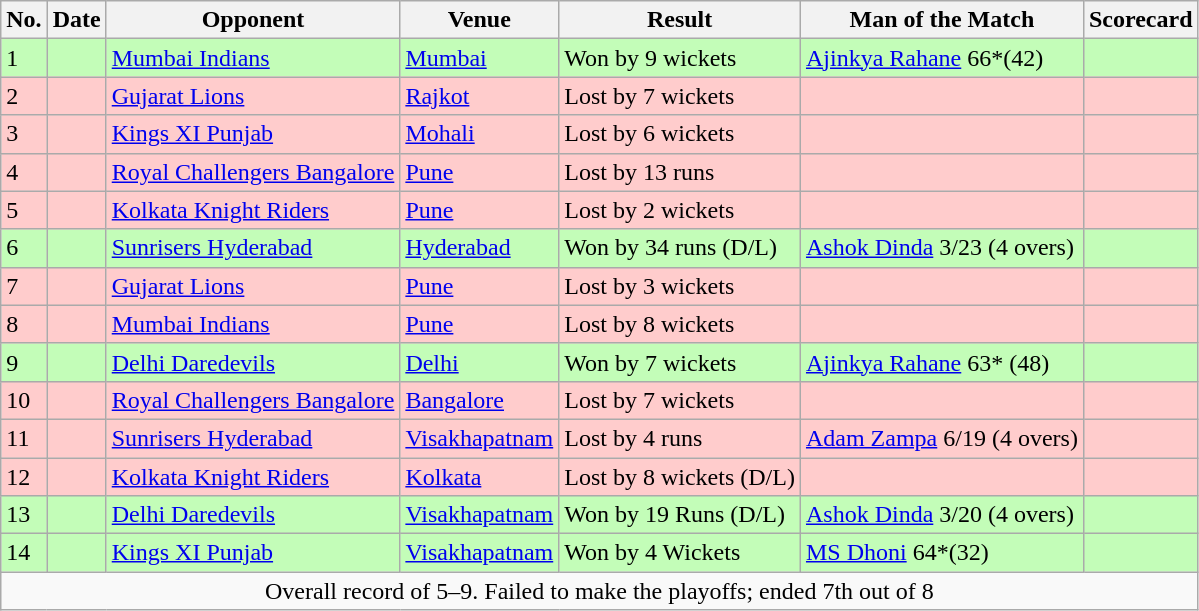<table class="wikitable sortable">
<tr>
<th>No.</th>
<th>Date</th>
<th>Opponent</th>
<th>Venue</th>
<th>Result</th>
<th>Man of the Match</th>
<th>Scorecard</th>
</tr>
<tr style="background:#c3fdb8;">
<td>1</td>
<td></td>
<td><a href='#'>Mumbai Indians</a></td>
<td><a href='#'>Mumbai</a></td>
<td>Won by 9 wickets</td>
<td><a href='#'>Ajinkya Rahane</a> 66*(42)</td>
<td></td>
</tr>
<tr style="background:#fcc;">
<td>2</td>
<td></td>
<td><a href='#'>Gujarat Lions</a></td>
<td><a href='#'>Rajkot</a></td>
<td>Lost by 7 wickets</td>
<td></td>
<td></td>
</tr>
<tr style="background:#fcc;">
<td>3</td>
<td></td>
<td><a href='#'>Kings XI Punjab</a></td>
<td><a href='#'>Mohali</a></td>
<td>Lost by 6 wickets</td>
<td></td>
<td></td>
</tr>
<tr style="background:#fcc;">
<td>4</td>
<td></td>
<td><a href='#'>Royal Challengers Bangalore</a></td>
<td><a href='#'>Pune</a></td>
<td>Lost by 13 runs</td>
<td></td>
<td></td>
</tr>
<tr style="background:#fcc;">
<td>5</td>
<td></td>
<td><a href='#'>Kolkata Knight Riders</a></td>
<td><a href='#'>Pune</a></td>
<td>Lost by 2 wickets</td>
<td></td>
<td></td>
</tr>
<tr style="background:#c3fdb8;">
<td>6</td>
<td></td>
<td><a href='#'>Sunrisers Hyderabad</a></td>
<td><a href='#'>Hyderabad</a></td>
<td>Won by 34 runs (D/L)</td>
<td><a href='#'>Ashok Dinda</a> 3/23 (4 overs)</td>
<td></td>
</tr>
<tr style="background:#fcc;">
<td>7</td>
<td></td>
<td><a href='#'>Gujarat Lions</a></td>
<td><a href='#'>Pune</a></td>
<td>Lost by 3 wickets</td>
<td></td>
<td></td>
</tr>
<tr style="background:#fcc;">
<td>8</td>
<td></td>
<td><a href='#'>Mumbai Indians</a></td>
<td><a href='#'>Pune</a></td>
<td>Lost by 8 wickets</td>
<td></td>
<td></td>
</tr>
<tr style="background:#c3fdb8;">
<td>9</td>
<td></td>
<td><a href='#'>Delhi Daredevils</a></td>
<td><a href='#'>Delhi</a></td>
<td>Won by 7 wickets</td>
<td><a href='#'>Ajinkya Rahane</a> 63* (48)</td>
<td></td>
</tr>
<tr style="background:#fcc;">
<td>10</td>
<td></td>
<td><a href='#'>Royal Challengers Bangalore</a></td>
<td><a href='#'>Bangalore</a></td>
<td>Lost by 7 wickets</td>
<td></td>
<td></td>
</tr>
<tr style="background:#fcc;">
<td>11</td>
<td></td>
<td><a href='#'>Sunrisers Hyderabad</a></td>
<td><a href='#'>Visakhapatnam</a></td>
<td>Lost by 4 runs</td>
<td><a href='#'>Adam Zampa</a> 6/19 (4 overs)</td>
<td></td>
</tr>
<tr style="background:#fcc;">
<td>12</td>
<td></td>
<td><a href='#'>Kolkata Knight Riders</a></td>
<td><a href='#'>Kolkata</a></td>
<td>Lost by 8 wickets (D/L)</td>
<td></td>
<td></td>
</tr>
<tr style="background:#c3fdb8;">
<td>13</td>
<td></td>
<td><a href='#'>Delhi Daredevils</a></td>
<td><a href='#'>Visakhapatnam</a></td>
<td>Won by 19 Runs (D/L)</td>
<td><a href='#'>Ashok Dinda</a> 3/20 (4 overs)</td>
<td></td>
</tr>
<tr style="background:#c3fdb8;">
<td>14</td>
<td></td>
<td><a href='#'>Kings XI Punjab</a></td>
<td><a href='#'>Visakhapatnam</a></td>
<td>Won by 4 Wickets</td>
<td><a href='#'>MS Dhoni</a> 64*(32)</td>
<td></td>
</tr>
<tr>
<td colspan="7" style="text-align:center;">Overall record of 5–9. Failed to make the playoffs; ended 7th out of 8</td>
</tr>
</table>
